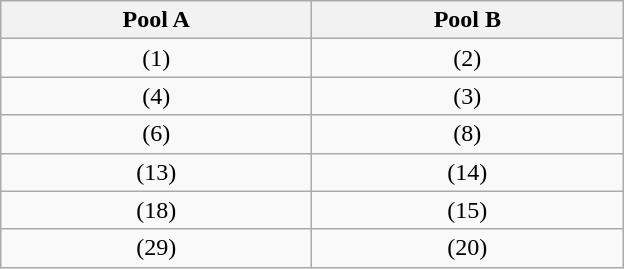<table class="wikitable">
<tr>
<th width="200">Pool A</th>
<th width="200">Pool B</th>
</tr>
<tr align="center">
<td> (1)</td>
<td> (2)</td>
</tr>
<tr align="center">
<td>  (4)</td>
<td> (3)</td>
</tr>
<tr align="center">
<td> (6)</td>
<td> (8)</td>
</tr>
<tr align="center">
<td> (13)</td>
<td> (14)</td>
</tr>
<tr align="center">
<td> (18)</td>
<td> (15)</td>
</tr>
<tr align="center">
<td> (29)</td>
<td> (20)</td>
</tr>
</table>
